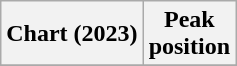<table class="wikitable plainrowheaders" style="text-align:center">
<tr>
<th scope="col">Chart (2023)</th>
<th scope="col">Peak<br>position</th>
</tr>
<tr>
</tr>
</table>
